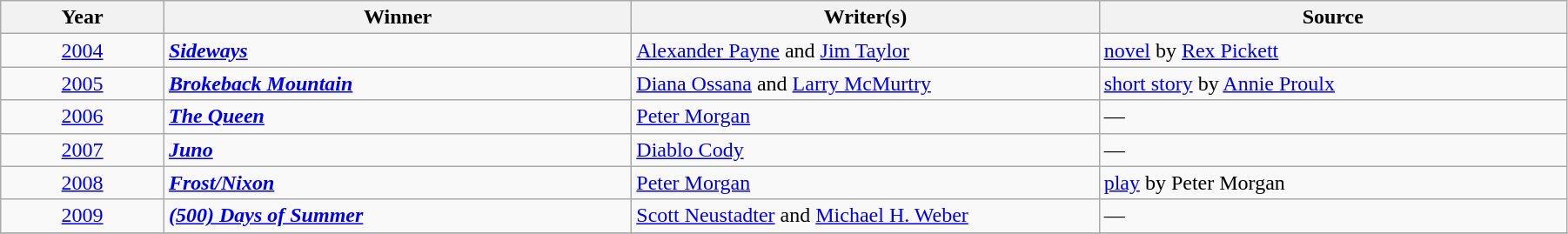<table class="wikitable" width="95%" cellpadding="5">
<tr>
<th width="100"><strong>Year</strong></th>
<th width="300"><strong>Winner</strong></th>
<th width="300"><strong>Writer(s)</strong></th>
<th width="300"><strong>Source</strong></th>
</tr>
<tr>
<td style="text-align:center;"><a href='#'>2004</a></td>
<td><strong><em><a href='#'>Sideways</a></em></strong></td>
<td><a href='#'>Alexander Payne</a> and <a href='#'>Jim Taylor</a></td>
<td><a href='#'>novel</a> by <a href='#'>Rex Pickett</a></td>
</tr>
<tr>
<td style="text-align:center;"><a href='#'>2005</a></td>
<td><strong><em><a href='#'>Brokeback Mountain</a></em></strong></td>
<td><a href='#'>Diana Ossana</a> and <a href='#'>Larry McMurtry</a></td>
<td><a href='#'>short story</a> by <a href='#'>Annie Proulx</a></td>
</tr>
<tr>
<td style="text-align:center;"><a href='#'>2006</a></td>
<td><strong><em><a href='#'>The Queen</a></em></strong></td>
<td><a href='#'>Peter Morgan</a></td>
<td>—</td>
</tr>
<tr>
<td style="text-align:center;"><a href='#'>2007</a></td>
<td><strong><em><a href='#'>Juno</a></em></strong></td>
<td><a href='#'>Diablo Cody</a></td>
<td>—</td>
</tr>
<tr>
<td style="text-align:center;"><a href='#'>2008</a></td>
<td><strong><em><a href='#'>Frost/Nixon</a></em></strong></td>
<td><a href='#'>Peter Morgan</a></td>
<td><a href='#'>play</a> by Peter Morgan</td>
</tr>
<tr>
<td style="text-align:center;"><a href='#'>2009</a></td>
<td><strong><em><a href='#'>(500) Days of Summer</a></em></strong></td>
<td><a href='#'>Scott Neustadter</a> and <a href='#'>Michael H. Weber</a></td>
<td>—</td>
</tr>
<tr>
</tr>
</table>
